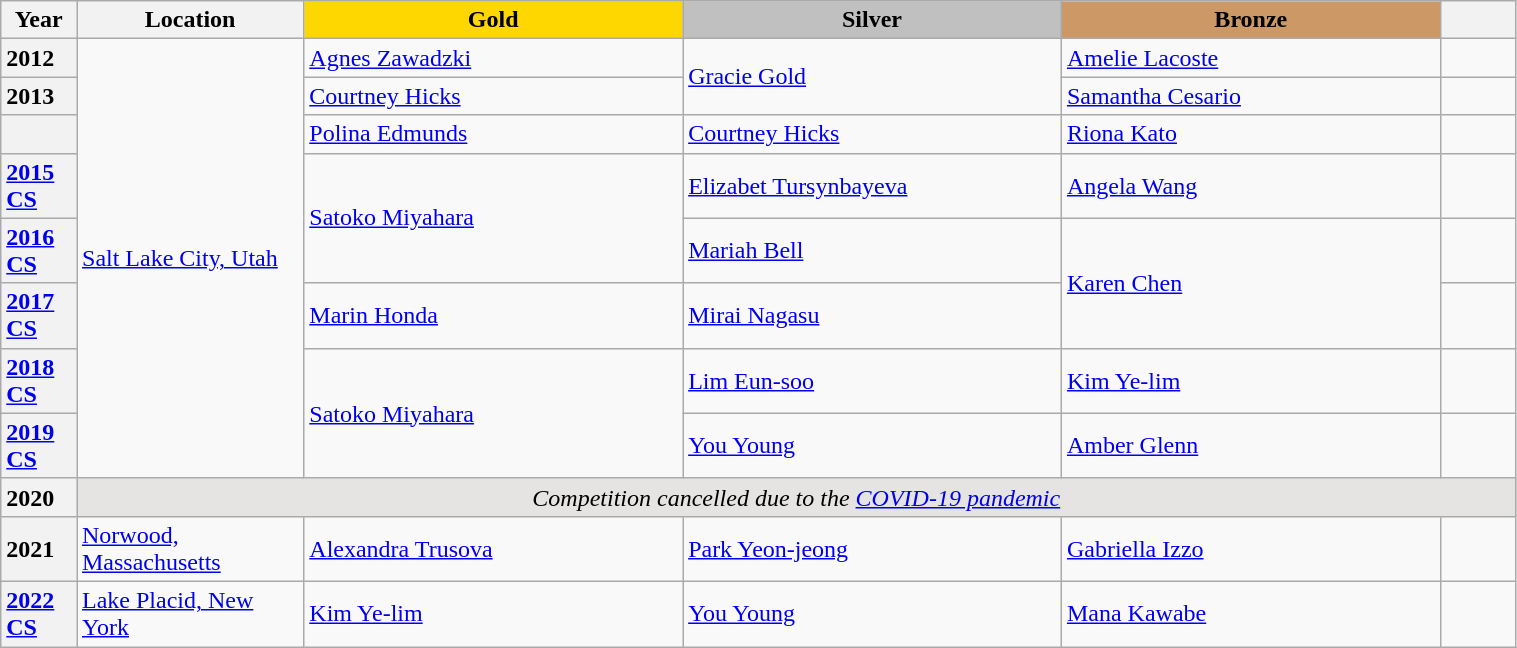<table class="wikitable unsortable" style="text-align:left; width:80%">
<tr>
<th scope="col" style="text-align:center; width:5%">Year</th>
<th scope="col" style="text-align:center; width:15%">Location</th>
<th scope="col" style="text-align:center; width:25%; background:gold">Gold</th>
<th scope="col" style="text-align:center; width:25%; background:silver">Silver</th>
<th scope="col" style="text-align:center; width:25%; background:#c96">Bronze</th>
<th scope="col" style="text-align:center; width:5%"></th>
</tr>
<tr>
<th scope="row" style="text-align:left">2012</th>
<td rowspan="8"><a href='#'>Salt Lake City, Utah</a></td>
<td> <a href='#'>Agnes Zawadzki</a></td>
<td rowspan="2"> <a href='#'>Gracie Gold</a></td>
<td> <a href='#'>Amelie Lacoste</a></td>
<td></td>
</tr>
<tr>
<th scope="row" style="text-align:left">2013</th>
<td> <a href='#'>Courtney Hicks</a></td>
<td> <a href='#'>Samantha Cesario</a></td>
<td></td>
</tr>
<tr>
<th scope="row" style="text-align:left"></th>
<td> <a href='#'>Polina Edmunds</a></td>
<td> <a href='#'>Courtney Hicks</a></td>
<td> <a href='#'>Riona Kato</a></td>
<td></td>
</tr>
<tr>
<th scope="row" style="text-align:left"><a href='#'>2015 CS</a></th>
<td rowspan="2"> <a href='#'>Satoko Miyahara</a></td>
<td> <a href='#'>Elizabet Tursynbayeva</a></td>
<td> <a href='#'>Angela Wang</a></td>
<td></td>
</tr>
<tr>
<th scope="row" style="text-align:left"><a href='#'>2016 CS</a></th>
<td> <a href='#'>Mariah Bell</a></td>
<td rowspan="2"> <a href='#'>Karen Chen</a></td>
<td></td>
</tr>
<tr>
<th scope="row" style="text-align:left"><a href='#'>2017 CS</a></th>
<td> <a href='#'>Marin Honda</a></td>
<td> <a href='#'>Mirai Nagasu</a></td>
<td></td>
</tr>
<tr>
<th scope="row" style="text-align:left"><a href='#'>2018 CS</a></th>
<td rowspan="2"> <a href='#'>Satoko Miyahara</a></td>
<td> <a href='#'>Lim Eun-soo</a></td>
<td> <a href='#'>Kim Ye-lim</a></td>
<td></td>
</tr>
<tr>
<th scope="row" style="text-align:left"><a href='#'>2019 CS</a></th>
<td> <a href='#'>You Young</a></td>
<td> <a href='#'>Amber Glenn</a></td>
<td></td>
</tr>
<tr>
<th scope="row" style="text-align:left">2020</th>
<td colspan="5" bgcolor="e5e4e2" align="center"><em>Competition cancelled due to the <a href='#'>COVID-19 pandemic</a></em></td>
</tr>
<tr>
<th scope="row" style="text-align:left">2021</th>
<td><a href='#'>Norwood, Massachusetts</a></td>
<td> <a href='#'>Alexandra Trusova</a></td>
<td> <a href='#'>Park Yeon-jeong</a></td>
<td> <a href='#'>Gabriella Izzo</a></td>
<td></td>
</tr>
<tr>
<th scope="row" style="text-align:left"><a href='#'>2022 CS</a></th>
<td><a href='#'>Lake Placid, New York</a></td>
<td> <a href='#'>Kim Ye-lim</a></td>
<td> <a href='#'>You Young</a></td>
<td> <a href='#'>Mana Kawabe</a></td>
<td></td>
</tr>
</table>
